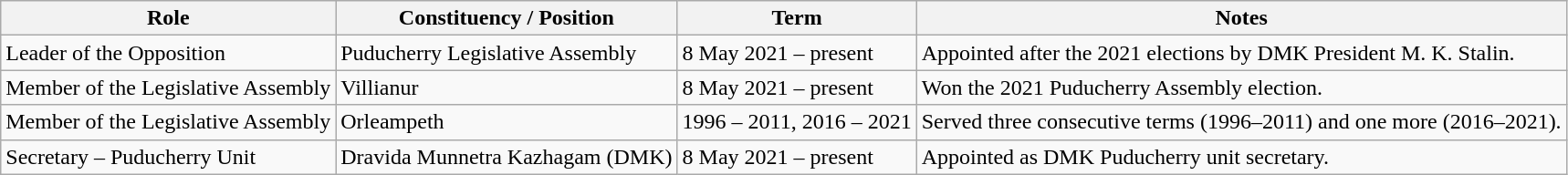<table class="wikitable">
<tr>
<th>Role</th>
<th>Constituency / Position</th>
<th>Term</th>
<th>Notes</th>
</tr>
<tr>
<td>Leader of the Opposition</td>
<td>Puducherry Legislative Assembly</td>
<td>8 May 2021 – present</td>
<td>Appointed after the 2021 elections by DMK President M. K. Stalin.</td>
</tr>
<tr>
<td>Member of the Legislative Assembly</td>
<td>Villianur</td>
<td>8 May 2021 – present</td>
<td>Won the 2021 Puducherry Assembly election.</td>
</tr>
<tr>
<td>Member of the Legislative Assembly</td>
<td>Orleampeth</td>
<td>1996 – 2011, 2016 – 2021</td>
<td>Served three consecutive terms (1996–2011) and one more (2016–2021).</td>
</tr>
<tr>
<td>Secretary – Puducherry Unit</td>
<td>Dravida Munnetra Kazhagam (DMK)</td>
<td>8 May 2021 – present</td>
<td>Appointed as DMK Puducherry unit secretary.</td>
</tr>
</table>
